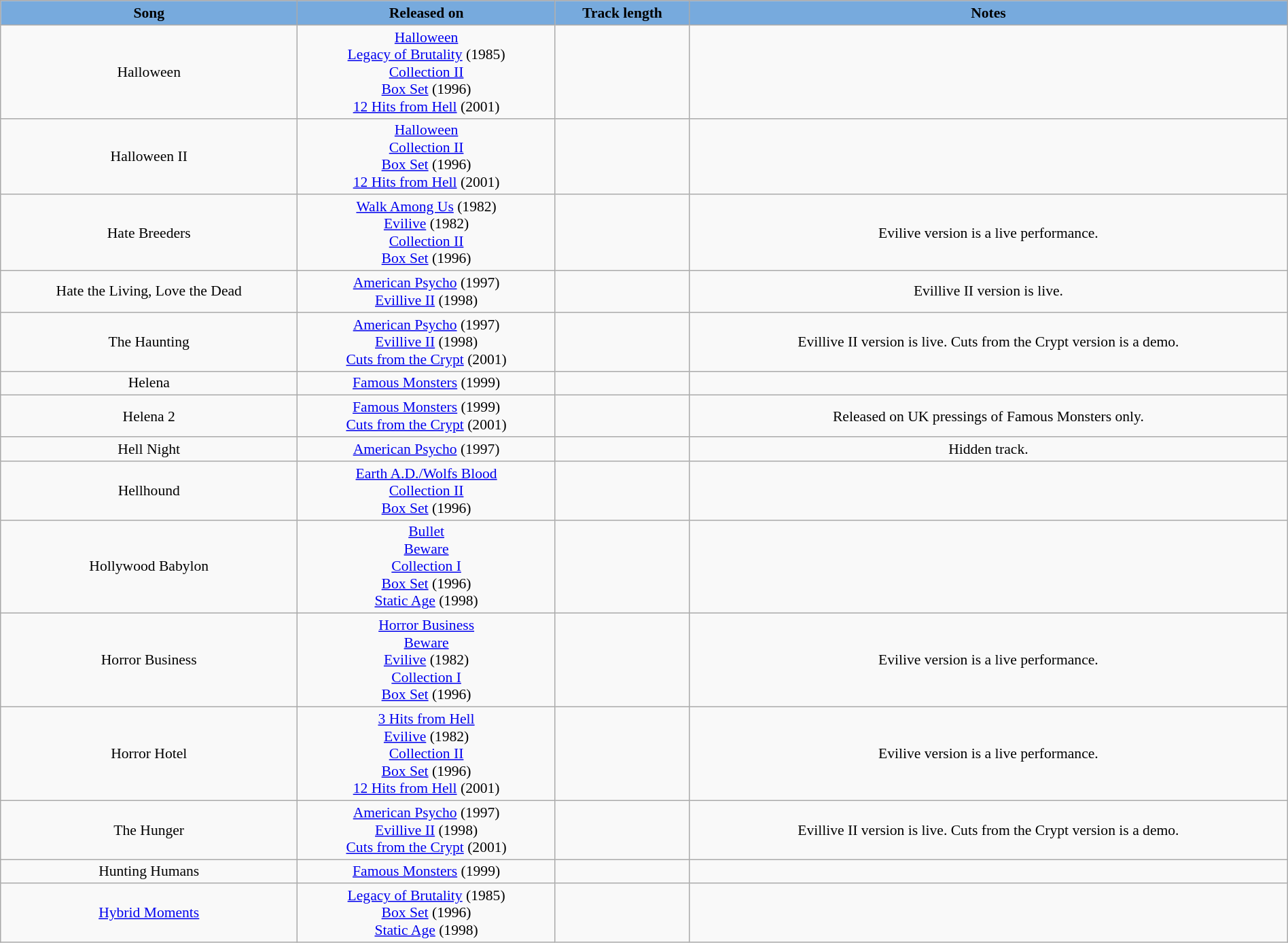<table class="wikitable" style="margin:0.5em auto; clear:both; font-size:.9em; text-align:center; width:100%">
<tr>
<th style="background: #7ad;">Song</th>
<th style="background: #7ad;">Released on</th>
<th style="background: #7ad;">Track length</th>
<th style="background: #7ad;">Notes</th>
</tr>
<tr>
<td>Halloween</td>
<td><a href='#'>Halloween</a><br><a href='#'>Legacy of Brutality</a> (1985)<br><a href='#'>Collection II</a><br><a href='#'>Box Set</a> (1996)<br><a href='#'>12 Hits from Hell</a> (2001)</td>
<td></td>
<td></td>
</tr>
<tr>
<td>Halloween II</td>
<td><a href='#'>Halloween</a><br><a href='#'>Collection II</a><br><a href='#'>Box Set</a> (1996)<br><a href='#'>12 Hits from Hell</a> (2001)</td>
<td></td>
<td></td>
</tr>
<tr>
<td>Hate Breeders</td>
<td><a href='#'>Walk Among Us</a> (1982)<br><a href='#'>Evilive</a> (1982)<br><a href='#'>Collection II</a><br><a href='#'>Box Set</a> (1996)</td>
<td></td>
<td>Evilive version is a live performance.</td>
</tr>
<tr>
<td>Hate the Living, Love the Dead</td>
<td><a href='#'>American Psycho</a> (1997)<br><a href='#'>Evillive II</a> (1998)</td>
<td></td>
<td>Evillive II version is live.</td>
</tr>
<tr>
<td>The Haunting</td>
<td><a href='#'>American Psycho</a> (1997)<br><a href='#'>Evillive II</a> (1998)<br><a href='#'>Cuts from the Crypt</a> (2001)</td>
<td></td>
<td>Evillive II version is live. Cuts from the Crypt version is a demo.</td>
</tr>
<tr>
<td>Helena</td>
<td><a href='#'>Famous Monsters</a> (1999)</td>
<td></td>
<td></td>
</tr>
<tr>
<td>Helena 2</td>
<td><a href='#'>Famous Monsters</a> (1999)<br><a href='#'>Cuts from the Crypt</a> (2001)</td>
<td></td>
<td>Released on UK pressings of Famous Monsters only.</td>
</tr>
<tr>
<td>Hell Night</td>
<td><a href='#'>American Psycho</a> (1997)</td>
<td></td>
<td>Hidden track.</td>
</tr>
<tr>
<td>Hellhound</td>
<td><a href='#'>Earth A.D./Wolfs Blood</a><br><a href='#'>Collection II</a><br><a href='#'>Box Set</a> (1996)</td>
<td></td>
<td></td>
</tr>
<tr>
<td>Hollywood Babylon</td>
<td><a href='#'>Bullet</a><br><a href='#'>Beware</a><br><a href='#'>Collection I</a><br><a href='#'>Box Set</a> (1996)<br><a href='#'>Static Age</a> (1998)</td>
<td></td>
<td></td>
</tr>
<tr>
<td>Horror Business</td>
<td><a href='#'>Horror Business</a><br><a href='#'>Beware</a><br><a href='#'>Evilive</a> (1982)<br><a href='#'>Collection I</a><br><a href='#'>Box Set</a> (1996)</td>
<td></td>
<td>Evilive version is a live performance.</td>
</tr>
<tr>
<td>Horror Hotel</td>
<td><a href='#'>3 Hits from Hell</a><br><a href='#'>Evilive</a> (1982)<br><a href='#'>Collection II</a><br><a href='#'>Box Set</a> (1996)<br><a href='#'>12 Hits from Hell</a> (2001)</td>
<td></td>
<td>Evilive version is a live performance.</td>
</tr>
<tr>
<td>The Hunger</td>
<td><a href='#'>American Psycho</a> (1997)<br><a href='#'>Evillive II</a> (1998)<br><a href='#'>Cuts from the Crypt</a> (2001)</td>
<td></td>
<td>Evillive II version is live. Cuts from the Crypt version is a demo.</td>
</tr>
<tr>
<td>Hunting Humans</td>
<td><a href='#'>Famous Monsters</a> (1999)</td>
<td></td>
<td></td>
</tr>
<tr>
<td><a href='#'>Hybrid Moments</a></td>
<td><a href='#'>Legacy of Brutality</a> (1985)<br><a href='#'>Box Set</a> (1996)<br><a href='#'>Static Age</a> (1998)</td>
<td></td>
<td></td>
</tr>
</table>
